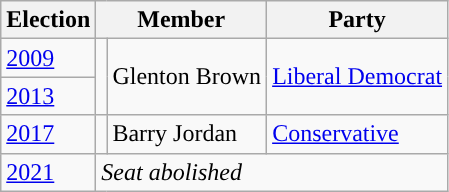<table class="wikitable">
<tr>
<th>Election</th>
<th colspan="2">Member</th>
<th>Party</th>
</tr>
<tr>
<td><a href='#'>2009</a></td>
<td rowspan="2" style="background-color: "></td>
<td rowspan="2">Glenton Brown</td>
<td rowspan="2"><a href='#'>Liberal Democrat</a></td>
</tr>
<tr>
<td><a href='#'>2013</a></td>
</tr>
<tr>
<td><a href='#'>2017</a></td>
<td rowspan="1" style="background-color: "></td>
<td rowspan="1">Barry Jordan</td>
<td rowspan="1"><a href='#'>Conservative</a></td>
</tr>
<tr>
<td><a href='#'>2021</a></td>
<td colspan="3"><em>Seat abolished</em></td>
</tr>
</table>
